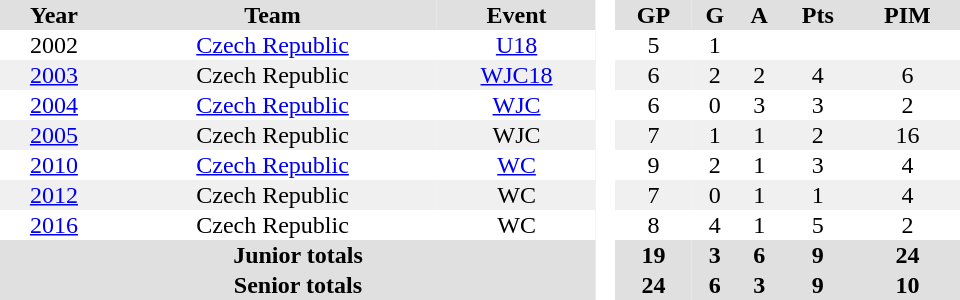<table border="0" cellpadding="1" cellspacing="0" style="text-align:center; width:40em">
<tr ALIGN="center" bgcolor="#e0e0e0">
<th>Year</th>
<th>Team</th>
<th>Event</th>
<th rowspan="99" bgcolor="#ffffff"> </th>
<th>GP</th>
<th>G</th>
<th>A</th>
<th>Pts</th>
<th>PIM</th>
</tr>
<tr>
<td>2002</td>
<td><a href='#'>Czech Republic</a></td>
<td><a href='#'>U18</a></td>
<td>5</td>
<td>1</td>
<td></td>
<td></td>
<td></td>
</tr>
<tr bgcolor="#f0f0f0">
<td><a href='#'>2003</a></td>
<td>Czech Republic</td>
<td><a href='#'>WJC18</a></td>
<td>6</td>
<td>2</td>
<td>2</td>
<td>4</td>
<td>6</td>
</tr>
<tr>
<td><a href='#'>2004</a></td>
<td><a href='#'>Czech Republic</a></td>
<td><a href='#'>WJC</a></td>
<td>6</td>
<td>0</td>
<td>3</td>
<td>3</td>
<td>2</td>
</tr>
<tr bgcolor="#f0f0f0">
<td><a href='#'>2005</a></td>
<td>Czech Republic</td>
<td>WJC</td>
<td>7</td>
<td>1</td>
<td>1</td>
<td>2</td>
<td>16</td>
</tr>
<tr>
<td><a href='#'>2010</a></td>
<td><a href='#'>Czech Republic</a></td>
<td><a href='#'>WC</a></td>
<td>9</td>
<td>2</td>
<td>1</td>
<td>3</td>
<td>4</td>
</tr>
<tr bgcolor="#f0f0f0">
<td><a href='#'>2012</a></td>
<td>Czech Republic</td>
<td>WC</td>
<td>7</td>
<td>0</td>
<td>1</td>
<td>1</td>
<td>4</td>
</tr>
<tr>
<td><a href='#'>2016</a></td>
<td>Czech Republic</td>
<td>WC</td>
<td>8</td>
<td>4</td>
<td>1</td>
<td>5</td>
<td>2</td>
</tr>
<tr bgcolor="#e0e0e0">
<th colspan=3>Junior totals</th>
<th>19</th>
<th>3</th>
<th>6</th>
<th>9</th>
<th>24</th>
</tr>
<tr bgcolor="#e0e0e0">
<th colspan=3>Senior totals</th>
<th>24</th>
<th>6</th>
<th>3</th>
<th>9</th>
<th>10</th>
</tr>
</table>
